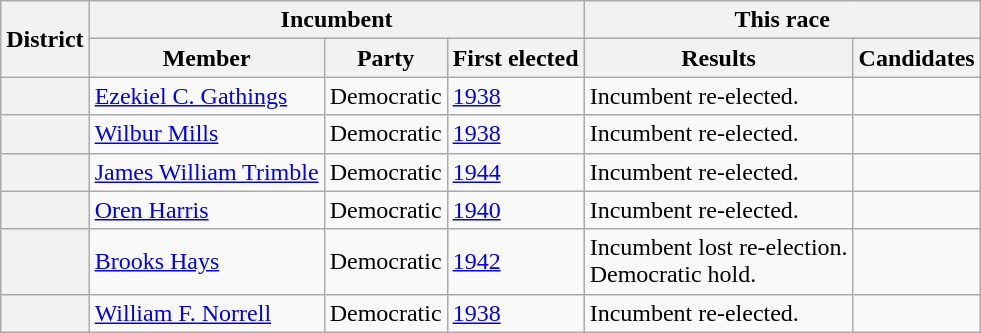<table class=wikitable>
<tr>
<th rowspan=2>District</th>
<th colspan=3>Incumbent</th>
<th colspan=2>This race</th>
</tr>
<tr>
<th>Member</th>
<th>Party</th>
<th>First elected</th>
<th>Results</th>
<th>Candidates</th>
</tr>
<tr>
<th></th>
<td><a href='#'>Ezekiel C. Gathings</a></td>
<td>Democratic</td>
<td><a href='#'>1938</a></td>
<td>Incumbent re-elected.</td>
<td nowrap></td>
</tr>
<tr>
<th></th>
<td><a href='#'>Wilbur Mills</a></td>
<td>Democratic</td>
<td><a href='#'>1938</a></td>
<td>Incumbent re-elected.</td>
<td nowrap></td>
</tr>
<tr>
<th></th>
<td><a href='#'>James William Trimble</a></td>
<td>Democratic</td>
<td><a href='#'>1944</a></td>
<td>Incumbent re-elected.</td>
<td nowrap></td>
</tr>
<tr>
<th></th>
<td><a href='#'>Oren Harris</a></td>
<td>Democratic</td>
<td><a href='#'>1940</a></td>
<td>Incumbent re-elected.</td>
<td nowrap></td>
</tr>
<tr>
<th></th>
<td><a href='#'>Brooks Hays</a></td>
<td>Democratic</td>
<td><a href='#'>1942</a></td>
<td>Incumbent lost re-election.<br>Democratic hold.</td>
<td nowrap></td>
</tr>
<tr>
<th></th>
<td><a href='#'>William F. Norrell</a></td>
<td>Democratic</td>
<td><a href='#'>1938</a></td>
<td>Incumbent re-elected.</td>
<td nowrap></td>
</tr>
</table>
